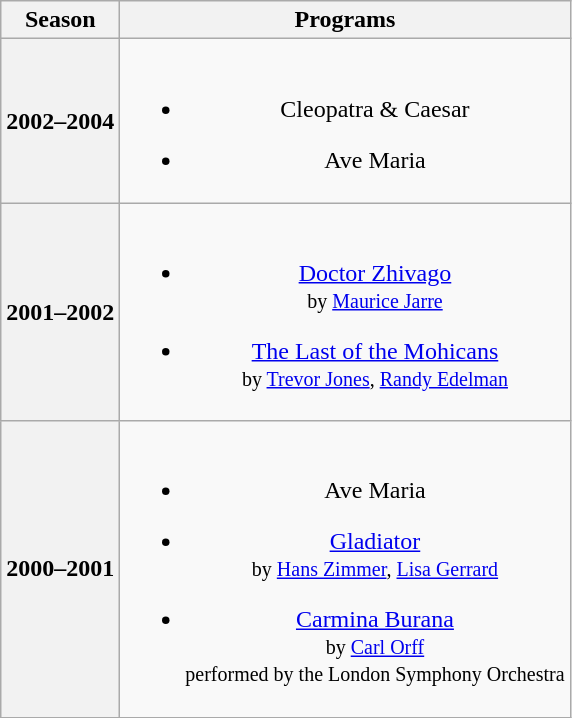<table class="wikitable" style="text-align:center">
<tr>
<th>Season</th>
<th>Programs</th>
</tr>
<tr>
<th>2002–2004 <br> </th>
<td><br><ul><li>Cleopatra & Caesar</li></ul><ul><li>Ave Maria</li></ul></td>
</tr>
<tr>
<th>2001–2002 <br> </th>
<td><br><ul><li><a href='#'>Doctor Zhivago</a> <br><small> by <a href='#'>Maurice Jarre</a> </small></li></ul><ul><li><a href='#'>The Last of the Mohicans</a> <br><small> by <a href='#'>Trevor Jones</a>, <a href='#'>Randy Edelman</a> </small></li></ul></td>
</tr>
<tr>
<th>2000–2001 <br> </th>
<td><br><ul><li>Ave Maria</li></ul><ul><li><a href='#'>Gladiator</a> <br><small> by <a href='#'>Hans Zimmer</a>, <a href='#'>Lisa Gerrard</a> </small></li></ul><ul><li><a href='#'>Carmina Burana</a> <br><small> by <a href='#'>Carl Orff</a> <br> performed by the London Symphony Orchestra </small></li></ul></td>
</tr>
</table>
